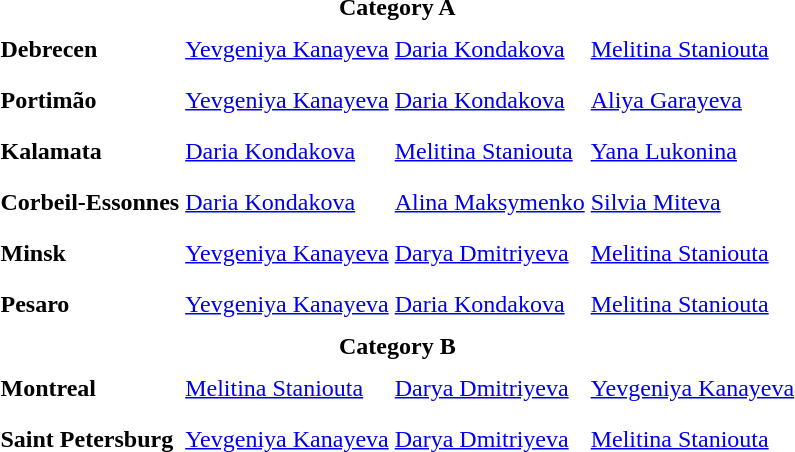<table>
<tr>
<td colspan="4" style="text-align:center;"><strong>Category A</strong></td>
</tr>
<tr>
<th scope=row style="text-align:left">Debrecen </th>
<td style="height:30px;"> <a href='#'>Yevgeniya Kanayeva</a></td>
<td style="height:30px;"> <a href='#'>Daria Kondakova</a></td>
<td style="height:30px;"> <a href='#'>Melitina Staniouta</a></td>
</tr>
<tr>
<th scope=row style="text-align:left">Portimão </th>
<td style="height:30px;"> <a href='#'>Yevgeniya Kanayeva</a></td>
<td style="height:30px;"> <a href='#'>Daria Kondakova</a></td>
<td style="height:30px;"> <a href='#'>Aliya Garayeva</a></td>
</tr>
<tr>
<th scope=row style="text-align:left">Kalamata </th>
<td style="height:30px;"> <a href='#'>Daria Kondakova</a></td>
<td style="height:30px;"> <a href='#'>Melitina Staniouta</a></td>
<td style="height:30px;"> <a href='#'>Yana Lukonina</a></td>
</tr>
<tr>
<th scope=row style="text-align:left">Corbeil-Essonnes </th>
<td style="height:30px;"> <a href='#'>Daria Kondakova</a></td>
<td style="height:30px;"> <a href='#'>Alina Maksymenko</a></td>
<td style="height:30px;"> <a href='#'>Silvia Miteva</a></td>
</tr>
<tr>
<th scope=row style="text-align:left">Minsk </th>
<td style="height:30px;"> <a href='#'>Yevgeniya Kanayeva</a></td>
<td style="height:30px;"> <a href='#'>Darya Dmitriyeva</a></td>
<td style="height:30px;"> <a href='#'>Melitina Staniouta</a></td>
</tr>
<tr>
<th scope=row style="text-align:left">Pesaro </th>
<td style="height:30px;"> <a href='#'>Yevgeniya Kanayeva</a></td>
<td style="height:30px;"> <a href='#'>Daria Kondakova</a></td>
<td style="height:30px;"> <a href='#'>Melitina Staniouta</a></td>
</tr>
<tr>
<td colspan="4" style="text-align:center;"><strong>Category B</strong></td>
</tr>
<tr>
<th scope=row style="text-align:left">Montreal </th>
<td style="height:30px;"> <a href='#'>Melitina Staniouta</a></td>
<td style="height:30px;"> <a href='#'>Darya Dmitriyeva</a></td>
<td style="height:30px;"> <a href='#'>Yevgeniya Kanayeva</a></td>
</tr>
<tr>
<th scope=row style="text-align:left">Saint Petersburg </th>
<td style="height:30px;"> <a href='#'>Yevgeniya Kanayeva</a></td>
<td style="height:30px;"> <a href='#'>Darya Dmitriyeva</a></td>
<td style="height:30px;"> <a href='#'>Melitina Staniouta</a></td>
</tr>
</table>
